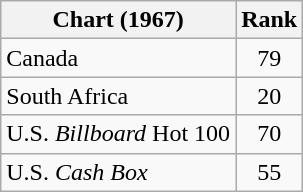<table class="wikitable sortable">
<tr>
<th align="left">Chart (1967)</th>
<th style="text-align:center;">Rank</th>
</tr>
<tr>
<td>Canada</td>
<td style="text-align:center;">79</td>
</tr>
<tr>
<td>South Africa</td>
<td align="center">20</td>
</tr>
<tr>
<td>U.S. <em>Billboard</em> Hot 100</td>
<td style="text-align:center;">70</td>
</tr>
<tr>
<td>U.S. <em>Cash Box</em></td>
<td style="text-align:center;">55</td>
</tr>
</table>
